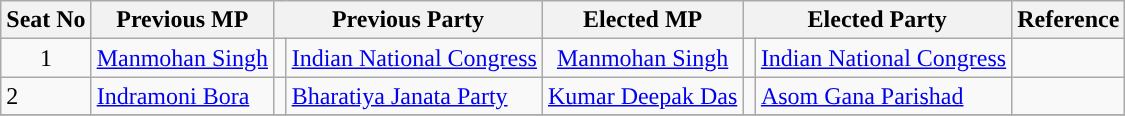<table class="wikitable">
<tr>
<th>Seat No</th>
<th>Previous MP</th>
<th colspan=2>Previous Party</th>
<th>Elected MP</th>
<th colspan=2>Elected Party</th>
<th>Reference</th>
</tr>
<tr style="text-align:center;">
<td>1</td>
<td><a href='#'>Manmohan Singh</a></td>
<td></td>
<td><a href='#'>Indian National Congress</a></td>
<td><a href='#'>Manmohan Singh</a></td>
<td></td>
<td><a href='#'>Indian National Congress</a></td>
<td></td>
</tr>
<tr>
<td>2</td>
<td><a href='#'>Indramoni Bora</a></td>
<td width="1px"></td>
<td><a href='#'>Bharatiya Janata Party</a></td>
<td><a href='#'>Kumar Deepak Das</a></td>
<td width="1px"></td>
<td><a href='#'>Asom Gana Parishad</a></td>
<td></td>
</tr>
<tr>
</tr>
</table>
